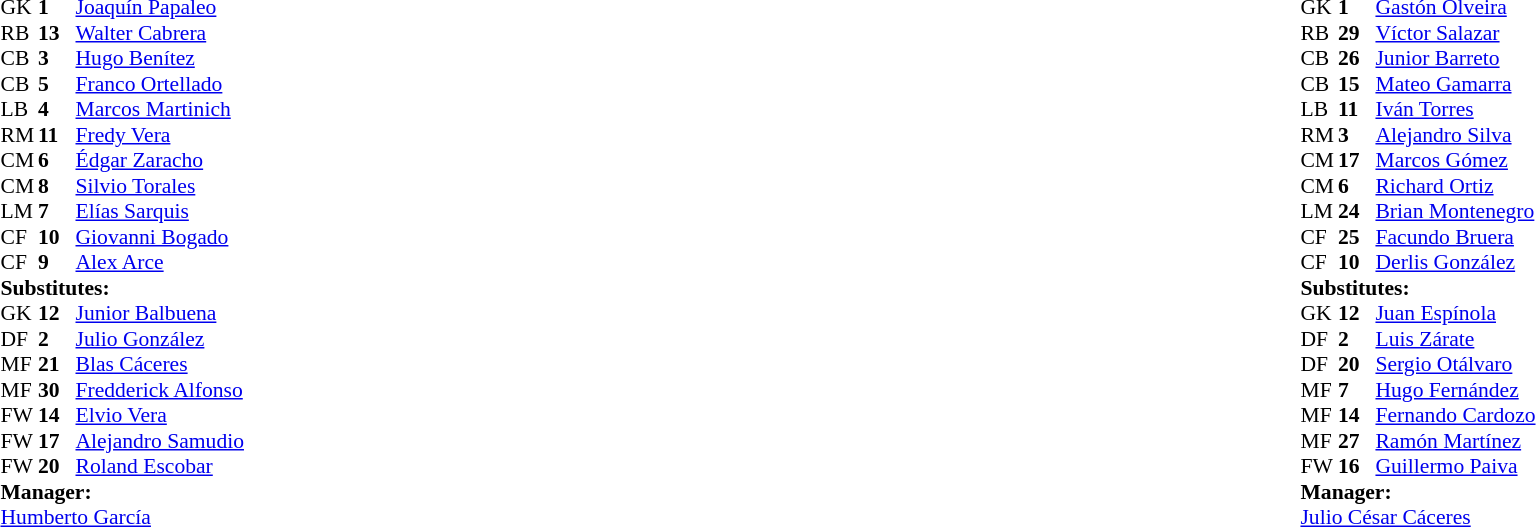<table style="width:100%">
<tr>
<td style="vertical-align:top; width:40%"><br><table style="font-size: 90%" cellspacing="0" cellpadding="0">
<tr>
<th width=25></th>
<th width=25></th>
</tr>
<tr>
<td>GK</td>
<td><strong>1</strong></td>
<td> <a href='#'>Joaquín Papaleo</a></td>
</tr>
<tr>
<td>RB</td>
<td><strong>13</strong></td>
<td> <a href='#'>Walter Cabrera</a></td>
<td></td>
</tr>
<tr>
<td>CB</td>
<td><strong>3</strong></td>
<td> <a href='#'>Hugo Benítez</a></td>
<td></td>
</tr>
<tr>
<td>CB</td>
<td><strong>5</strong></td>
<td> <a href='#'>Franco Ortellado</a></td>
</tr>
<tr>
<td>LB</td>
<td><strong>4</strong></td>
<td> <a href='#'>Marcos Martinich</a></td>
</tr>
<tr>
<td>RM</td>
<td><strong>11</strong></td>
<td> <a href='#'>Fredy Vera</a></td>
<td></td>
</tr>
<tr>
<td>CM</td>
<td><strong>6</strong></td>
<td> <a href='#'>Édgar Zaracho</a></td>
</tr>
<tr>
<td>CM</td>
<td><strong>8</strong></td>
<td> <a href='#'>Silvio Torales</a></td>
<td></td>
</tr>
<tr>
<td>LM</td>
<td><strong>7</strong></td>
<td> <a href='#'>Elías Sarquis</a></td>
<td></td>
<td></td>
</tr>
<tr>
<td>CF</td>
<td><strong>10</strong></td>
<td> <a href='#'>Giovanni Bogado</a></td>
<td></td>
</tr>
<tr>
<td>CF</td>
<td><strong>9</strong></td>
<td> <a href='#'>Alex Arce</a></td>
</tr>
<tr>
<td colspan=3><strong>Substitutes:</strong></td>
</tr>
<tr>
<td>GK</td>
<td><strong>12</strong></td>
<td> <a href='#'>Junior Balbuena</a></td>
</tr>
<tr>
<td>DF</td>
<td><strong>2</strong></td>
<td> <a href='#'>Julio González</a></td>
<td></td>
</tr>
<tr>
<td>MF</td>
<td><strong>21</strong></td>
<td> <a href='#'>Blas Cáceres</a></td>
<td></td>
</tr>
<tr>
<td>MF</td>
<td><strong>30</strong></td>
<td> <a href='#'>Fredderick Alfonso</a></td>
<td></td>
</tr>
<tr>
<td>FW</td>
<td><strong>14</strong></td>
<td> <a href='#'>Elvio Vera</a></td>
<td></td>
<td></td>
</tr>
<tr>
<td>FW</td>
<td><strong>17</strong></td>
<td> <a href='#'>Alejandro Samudio</a></td>
<td></td>
</tr>
<tr>
<td>FW</td>
<td><strong>20</strong></td>
<td> <a href='#'>Roland Escobar</a></td>
</tr>
<tr>
<td colspan=3><strong>Manager:</strong></td>
</tr>
<tr>
<td colspan=3> <a href='#'>Humberto García</a></td>
</tr>
</table>
</td>
<td valign="top"></td>
<td style="vertical-align:top; width:50%"><br><table cellspacing="0" cellpadding="0" style="font-size:90%; margin:auto">
<tr>
<th width=25></th>
<th width=25></th>
</tr>
<tr>
<td>GK</td>
<td><strong>1</strong></td>
<td> <a href='#'>Gastón Olveira</a></td>
</tr>
<tr>
<td>RB</td>
<td><strong>29</strong></td>
<td> <a href='#'>Víctor Salazar</a></td>
</tr>
<tr>
<td>CB</td>
<td><strong>26</strong></td>
<td> <a href='#'>Junior Barreto</a></td>
<td></td>
</tr>
<tr>
<td>CB</td>
<td><strong>15</strong></td>
<td> <a href='#'>Mateo Gamarra</a></td>
</tr>
<tr>
<td>LB</td>
<td><strong>11</strong></td>
<td> <a href='#'>Iván Torres</a></td>
</tr>
<tr>
<td>RM</td>
<td><strong>3</strong></td>
<td> <a href='#'>Alejandro Silva</a></td>
</tr>
<tr>
<td>CM</td>
<td><strong>17</strong></td>
<td> <a href='#'>Marcos Gómez</a></td>
</tr>
<tr>
<td>CM</td>
<td><strong>6</strong></td>
<td> <a href='#'>Richard Ortiz</a></td>
<td></td>
</tr>
<tr>
<td>LM</td>
<td><strong>24</strong></td>
<td> <a href='#'>Brian Montenegro</a></td>
</tr>
<tr>
<td>CF</td>
<td><strong>25</strong></td>
<td> <a href='#'>Facundo Bruera</a></td>
<td></td>
</tr>
<tr>
<td>CF</td>
<td><strong>10</strong></td>
<td> <a href='#'>Derlis González</a></td>
</tr>
<tr>
<td colspan=3><strong>Substitutes:</strong></td>
</tr>
<tr>
<td>GK</td>
<td><strong>12</strong></td>
<td> <a href='#'>Juan Espínola</a></td>
</tr>
<tr>
<td>DF</td>
<td><strong>2</strong></td>
<td> <a href='#'>Luis Zárate</a></td>
<td></td>
</tr>
<tr>
<td>DF</td>
<td><strong>20</strong></td>
<td> <a href='#'>Sergio Otálvaro</a></td>
</tr>
<tr>
<td>MF</td>
<td><strong>7</strong></td>
<td> <a href='#'>Hugo Fernández</a></td>
<td></td>
</tr>
<tr>
<td>MF</td>
<td><strong>14</strong></td>
<td> <a href='#'>Fernando Cardozo</a></td>
</tr>
<tr>
<td>MF</td>
<td><strong>27</strong></td>
<td> <a href='#'>Ramón Martínez</a></td>
</tr>
<tr>
<td>FW</td>
<td><strong>16</strong></td>
<td> <a href='#'>Guillermo Paiva</a></td>
<td></td>
<td></td>
</tr>
<tr>
<td colspan=3><strong>Manager:</strong></td>
</tr>
<tr>
<td colspan=3> <a href='#'>Julio César Cáceres</a></td>
</tr>
</table>
</td>
</tr>
</table>
